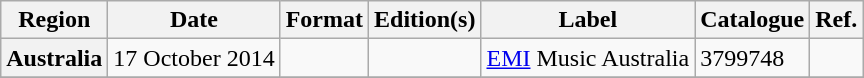<table class="wikitable plainrowheaders">
<tr>
<th scope="col">Region</th>
<th scope="col">Date</th>
<th scope="col">Format</th>
<th scope="col">Edition(s)</th>
<th scope="col">Label</th>
<th scope="col">Catalogue</th>
<th scope="col">Ref.</th>
</tr>
<tr>
<th scope="row">Australia</th>
<td>17 October 2014</td>
<td></td>
<td></td>
<td><a href='#'>EMI</a> Music Australia</td>
<td>3799748</td>
<td style="text-align:center;"></td>
</tr>
<tr>
</tr>
</table>
